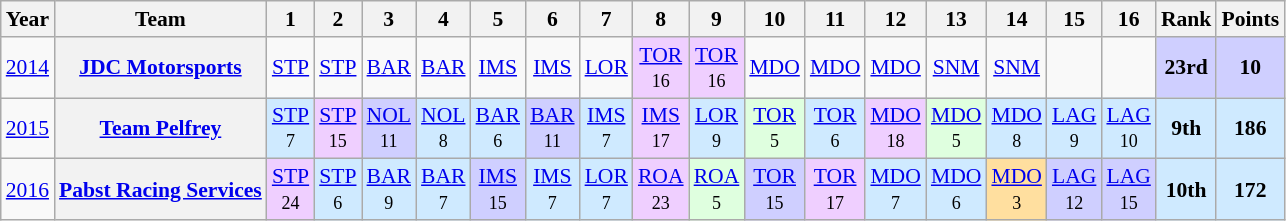<table class="wikitable" style="text-align:center; font-size:90%">
<tr>
<th>Year</th>
<th>Team</th>
<th>1</th>
<th>2</th>
<th>3</th>
<th>4</th>
<th>5</th>
<th>6</th>
<th>7</th>
<th>8</th>
<th>9</th>
<th>10</th>
<th>11</th>
<th>12</th>
<th>13</th>
<th>14</th>
<th>15</th>
<th>16</th>
<th>Rank</th>
<th>Points</th>
</tr>
<tr>
<td><a href='#'>2014</a></td>
<th><a href='#'>JDC Motorsports</a></th>
<td><a href='#'>STP</a><br><small> </small></td>
<td><a href='#'>STP</a><br><small> </small></td>
<td><a href='#'>BAR</a><br><small> </small></td>
<td><a href='#'>BAR</a><br><small> </small></td>
<td><a href='#'>IMS</a><br><small> </small></td>
<td><a href='#'>IMS</a><br><small> </small></td>
<td><a href='#'>LOR</a><br><small> </small></td>
<td style="background:#EFCFFF;"><a href='#'>TOR</a><br><small>16</small></td>
<td style="background:#EFCFFF;"><a href='#'>TOR</a><br><small>16</small></td>
<td><a href='#'>MDO</a><br><small> </small></td>
<td><a href='#'>MDO</a><br><small> </small></td>
<td><a href='#'>MDO</a><br><small> </small></td>
<td><a href='#'>SNM</a><br><small> </small></td>
<td><a href='#'>SNM</a><br><small> </small></td>
<td></td>
<td></td>
<td style="background:#CFCFFF;"><strong>23rd</strong></td>
<td style="background:#CFCFFF;"><strong>10</strong></td>
</tr>
<tr>
<td><a href='#'>2015</a></td>
<th><a href='#'>Team Pelfrey</a></th>
<td style="background:#CFEAFF;"><a href='#'>STP</a><br><small>7</small></td>
<td style="background:#EFCFFF;"><a href='#'>STP</a><br><small>15</small></td>
<td style="background:#CFCFFF;"><a href='#'>NOL</a><br><small>11</small></td>
<td style="background:#CFEAFF;"><a href='#'>NOL</a><br><small>8</small></td>
<td style="background:#CFEAFF;"><a href='#'>BAR</a><br><small>6</small></td>
<td style="background:#CFCFFF;"><a href='#'>BAR</a><br><small>11</small></td>
<td style="background:#CFEAFF;"><a href='#'>IMS</a><br><small>7</small></td>
<td style="background:#EFCFFF;"><a href='#'>IMS</a><br><small>17</small></td>
<td style="background:#CFEAFF;"><a href='#'>LOR</a><br><small>9</small></td>
<td style="background:#DFFFDF;"><a href='#'>TOR</a><br><small>5</small></td>
<td style="background:#CFEAFF;"><a href='#'>TOR</a><br><small>6</small></td>
<td style="background:#EFCFFF;"><a href='#'>MDO</a><br><small>18</small></td>
<td style="background:#DFFFDF;"><a href='#'>MDO</a><br><small>5</small></td>
<td style="background:#CFEAFF;"><a href='#'>MDO</a><br><small>8</small></td>
<td style="background:#CFEAFF;"><a href='#'>LAG</a><br><small>9</small></td>
<td style="background:#CFEAFF;"><a href='#'>LAG</a><br><small>10</small></td>
<td style="background:#CFEAFF;"><strong>9th</strong></td>
<td style="background:#CFEAFF;"><strong>186</strong></td>
</tr>
<tr>
<td><a href='#'>2016</a></td>
<th><a href='#'>Pabst Racing Services</a></th>
<td style="background:#EFCFFF;"><a href='#'>STP</a><br><small>24</small></td>
<td style="background:#CFEAFF;"><a href='#'>STP</a><br><small>6</small></td>
<td style="background:#CFEAFF;"><a href='#'>BAR</a><br><small>9</small></td>
<td style="background:#CFEAFF;"><a href='#'>BAR</a><br><small>7</small></td>
<td style="background:#CFCFFF;"><a href='#'>IMS</a><br><small>15</small></td>
<td style="background:#CFEAFF;"><a href='#'>IMS</a><br><small>7</small></td>
<td style="background:#CFEAFF;"><a href='#'>LOR</a><br><small>7</small></td>
<td style="background:#EFCFFF;"><a href='#'>ROA</a><br><small>23</small></td>
<td style="background:#DFFFDF;"><a href='#'>ROA</a><br><small>5</small></td>
<td style="background:#CFCFFF;"><a href='#'>TOR</a><br><small>15</small></td>
<td style="background:#EFCFFF;"><a href='#'>TOR</a><br><small>17</small></td>
<td style="background:#CFEAFF;"><a href='#'>MDO</a><br><small>7</small></td>
<td style="background:#CFEAFF;"><a href='#'>MDO</a><br><small>6</small></td>
<td style="background:#FFDF9F;"><a href='#'>MDO</a><br><small>3</small></td>
<td style="background:#CFCFFF;"><a href='#'>LAG</a><br><small>12</small></td>
<td style="background:#CFCFFF;"><a href='#'>LAG</a><br><small>15</small></td>
<td style="background:#CFEAFF;"><strong>10th</strong></td>
<td style="background:#CFEAFF;"><strong>172</strong></td>
</tr>
</table>
